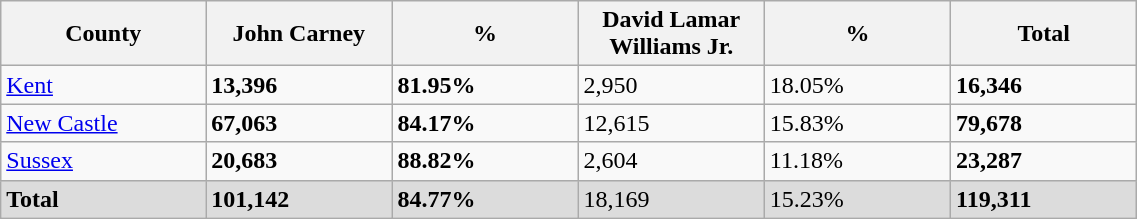<table class="wikitable sortable" width="60%">
<tr>
<th width="11%">County</th>
<th width="10%">John Carney</th>
<th width="10%">%</th>
<th width="10%">David Lamar Williams Jr.</th>
<th width="10%">%</th>
<th width="10%">Total</th>
</tr>
<tr>
<td><a href='#'>Kent</a></td>
<td><strong>13,396</strong></td>
<td><strong>81.95%</strong></td>
<td>2,950</td>
<td>18.05%</td>
<td><strong>16,346</strong></td>
</tr>
<tr>
<td><a href='#'>New Castle</a></td>
<td><strong>67,063</strong></td>
<td><strong>84.17%</strong></td>
<td>12,615</td>
<td>15.83%</td>
<td><strong>79,678</strong></td>
</tr>
<tr>
<td><a href='#'>Sussex</a></td>
<td><strong>20,683</strong></td>
<td><strong>88.82%</strong></td>
<td>2,604</td>
<td>11.18%</td>
<td><strong>23,287</strong></td>
</tr>
<tr>
<td style="background:#DCDCDC;"><strong>Total</strong></td>
<td style="background:#DCDCDC;"><strong>101,142</strong></td>
<td style="background:#DCDCDC;"><strong>84.77%</strong></td>
<td style="background:#DCDCDC;">18,169</td>
<td style="background:#DCDCDC;">15.23%</td>
<td style="background:#DCDCDC;"><strong>119,311</strong></td>
</tr>
</table>
